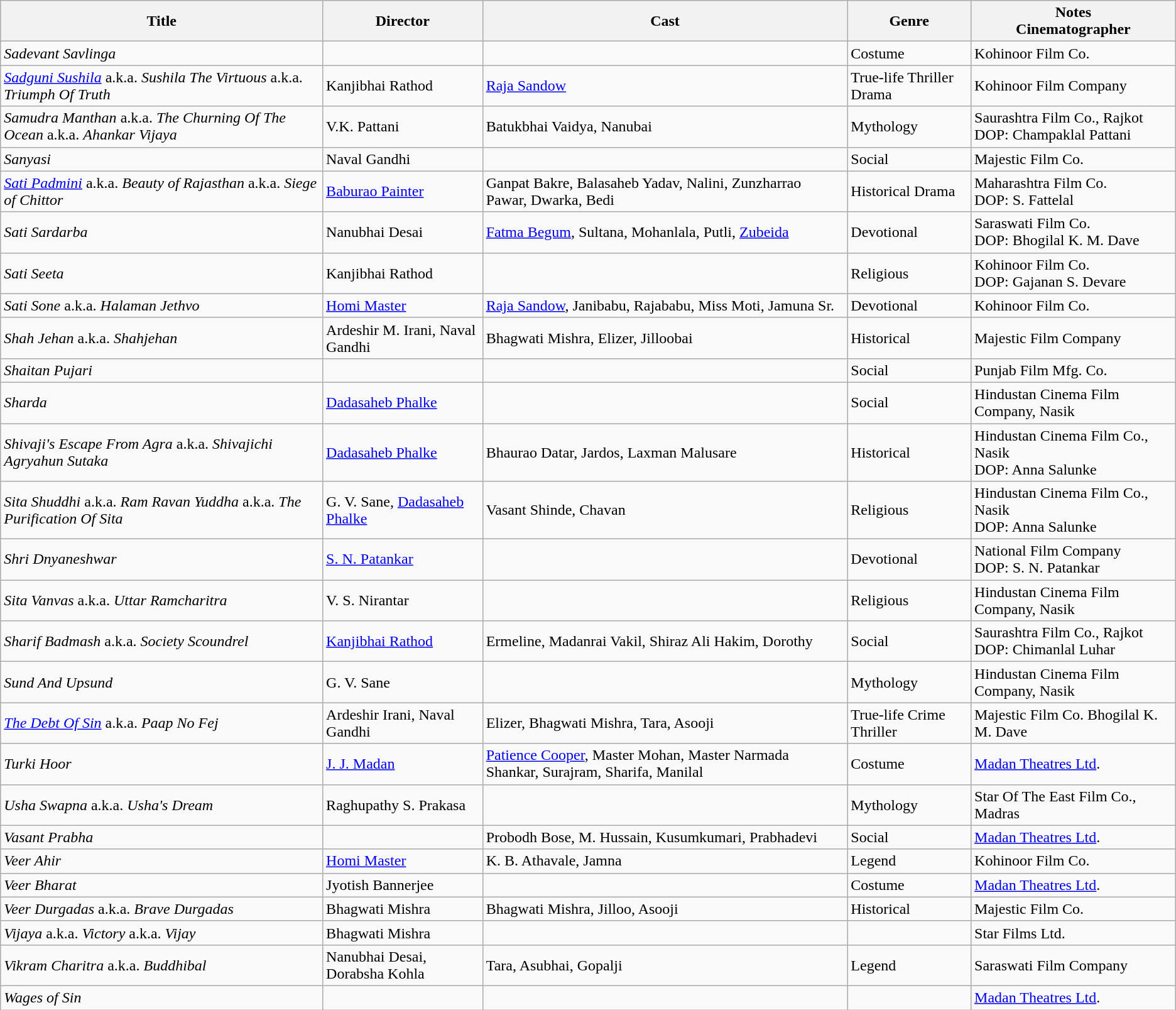<table class="wikitable">
<tr>
<th>Title</th>
<th>Director</th>
<th>Cast</th>
<th>Genre</th>
<th>Notes<br>Cinematographer</th>
</tr>
<tr>
<td><em>Sadevant Savlinga</em></td>
<td></td>
<td></td>
<td>Costume</td>
<td>Kohinoor Film Co.</td>
</tr>
<tr>
<td><em><a href='#'>Sadguni Sushila</a></em> a.k.a. <em>Sushila The Virtuous</em> a.k.a. <em>Triumph Of Truth</em></td>
<td>Kanjibhai Rathod</td>
<td><a href='#'>Raja Sandow</a></td>
<td>True-life Thriller Drama</td>
<td>Kohinoor Film Company</td>
</tr>
<tr>
<td><em>Samudra Manthan</em> a.k.a. <em>The Churning Of The Ocean</em> a.k.a. <em>Ahankar Vijaya</em></td>
<td>V.K. Pattani</td>
<td>Batukbhai Vaidya, Nanubai</td>
<td>Mythology</td>
<td>Saurashtra Film Co., Rajkot<br>DOP: Champaklal Pattani</td>
</tr>
<tr>
<td><em>Sanyasi</em></td>
<td>Naval Gandhi</td>
<td></td>
<td>Social</td>
<td>Majestic Film Co.</td>
</tr>
<tr>
<td><em><a href='#'>Sati Padmini</a></em> a.k.a. <em>Beauty of Rajasthan</em> a.k.a. <em>Siege of Chittor</em></td>
<td><a href='#'>Baburao Painter</a></td>
<td>Ganpat Bakre, Balasaheb Yadav, Nalini, Zunzharrao Pawar, Dwarka, Bedi</td>
<td>Historical Drama</td>
<td>Maharashtra Film Co.<br>DOP: S. Fattelal</td>
</tr>
<tr>
<td><em>Sati Sardarba</em></td>
<td>Nanubhai Desai</td>
<td><a href='#'>Fatma Begum</a>, Sultana, Mohanlala, Putli, <a href='#'>Zubeida</a></td>
<td>Devotional</td>
<td>Saraswati Film Co.<br>DOP: Bhogilal K. M. Dave</td>
</tr>
<tr>
<td><em>Sati Seeta</em></td>
<td>Kanjibhai Rathod</td>
<td></td>
<td>Religious</td>
<td>Kohinoor Film Co. <br>DOP: Gajanan S. Devare</td>
</tr>
<tr>
<td><em>Sati Sone</em> a.k.a. <em>Halaman Jethvo</em></td>
<td><a href='#'>Homi Master</a></td>
<td><a href='#'>Raja Sandow</a>, Janibabu, Rajababu, Miss Moti, Jamuna Sr.</td>
<td>Devotional</td>
<td>Kohinoor Film Co.</td>
</tr>
<tr>
<td><em>Shah Jehan</em> a.k.a. <em>Shahjehan</em></td>
<td>Ardeshir M. Irani, Naval Gandhi</td>
<td>Bhagwati Mishra, Elizer, Jilloobai</td>
<td>Historical</td>
<td>Majestic Film Company</td>
</tr>
<tr>
<td><em>Shaitan Pujari</em></td>
<td></td>
<td></td>
<td>Social</td>
<td>Punjab Film Mfg. Co.</td>
</tr>
<tr>
<td><em>Sharda</em></td>
<td><a href='#'>Dadasaheb Phalke</a></td>
<td></td>
<td>Social</td>
<td>Hindustan Cinema Film Company, Nasik</td>
</tr>
<tr>
<td><em>Shivaji's Escape From Agra</em> a.k.a. <em>Shivajichi Agryahun Sutaka</em></td>
<td><a href='#'>Dadasaheb Phalke</a></td>
<td>Bhaurao Datar, Jardos, Laxman Malusare</td>
<td>Historical</td>
<td>Hindustan Cinema Film Co., Nasik<br>DOP: Anna Salunke</td>
</tr>
<tr>
<td><em>Sita Shuddhi</em> a.k.a. <em>Ram Ravan Yuddha</em> a.k.a. <em>The Purification Of Sita</em></td>
<td>G. V. Sane, <a href='#'>Dadasaheb Phalke</a></td>
<td>Vasant Shinde, Chavan</td>
<td>Religious</td>
<td>Hindustan Cinema Film Co., Nasik<br>DOP: Anna Salunke</td>
</tr>
<tr>
<td><em>Shri Dnyaneshwar</em></td>
<td><a href='#'>S. N. Patankar</a></td>
<td></td>
<td>Devotional</td>
<td>National Film Company<br>DOP: S. N. Patankar</td>
</tr>
<tr>
<td><em>Sita Vanvas</em> a.k.a. <em>Uttar Ramcharitra</em></td>
<td>V. S. Nirantar</td>
<td></td>
<td>Religious</td>
<td>Hindustan Cinema Film Company, Nasik</td>
</tr>
<tr>
<td><em>Sharif Badmash</em> a.k.a. <em>Society Scoundrel</em></td>
<td><a href='#'>Kanjibhai Rathod</a></td>
<td>Ermeline, Madanrai Vakil, Shiraz Ali Hakim, Dorothy</td>
<td>Social</td>
<td>Saurashtra Film Co., Rajkot<br>DOP: Chimanlal Luhar</td>
</tr>
<tr>
<td><em>Sund And Upsund</em></td>
<td>G. V. Sane</td>
<td></td>
<td>Mythology</td>
<td>Hindustan Cinema Film Company, Nasik</td>
</tr>
<tr>
<td><em><a href='#'>The Debt Of Sin</a></em> a.k.a. <em>Paap No Fej</em></td>
<td>Ardeshir Irani, Naval Gandhi</td>
<td>Elizer, Bhagwati Mishra, Tara, Asooji</td>
<td>True-life Crime Thriller</td>
<td>Majestic Film Co. Bhogilal K. M. Dave</td>
</tr>
<tr>
<td><em>Turki Hoor</em></td>
<td><a href='#'>J. J. Madan</a></td>
<td><a href='#'>Patience Cooper</a>, Master Mohan, Master Narmada Shankar, Surajram, Sharifa, Manilal</td>
<td>Costume</td>
<td><a href='#'>Madan Theatres Ltd</a>.</td>
</tr>
<tr>
<td><em>Usha Swapna</em> a.k.a. <em>Usha's Dream</em></td>
<td>Raghupathy S. Prakasa</td>
<td></td>
<td>Mythology</td>
<td>Star Of The East Film Co., Madras</td>
</tr>
<tr>
<td><em>Vasant Prabha</em></td>
<td></td>
<td>Probodh Bose, M. Hussain, Kusumkumari, Prabhadevi</td>
<td>Social</td>
<td><a href='#'>Madan Theatres Ltd</a>.</td>
</tr>
<tr>
<td><em>Veer Ahir</em></td>
<td><a href='#'>Homi Master</a></td>
<td>K. B. Athavale, Jamna</td>
<td>Legend</td>
<td>Kohinoor Film Co.</td>
</tr>
<tr>
<td><em>Veer Bharat</em></td>
<td>Jyotish Bannerjee</td>
<td></td>
<td>Costume</td>
<td><a href='#'>Madan Theatres Ltd</a>.</td>
</tr>
<tr>
<td><em>Veer Durgadas</em> a.k.a. <em>Brave Durgadas</em></td>
<td>Bhagwati Mishra</td>
<td>Bhagwati Mishra, Jilloo, Asooji</td>
<td>Historical</td>
<td>Majestic Film Co.</td>
</tr>
<tr>
<td><em>Vijaya</em> a.k.a. <em>Victory</em> a.k.a. <em>Vijay</em></td>
<td>Bhagwati Mishra</td>
<td></td>
<td></td>
<td>Star Films Ltd.</td>
</tr>
<tr>
<td><em>Vikram Charitra</em> a.k.a. <em>Buddhibal</em></td>
<td>Nanubhai Desai, Dorabsha Kohla</td>
<td>Tara, Asubhai, Gopalji</td>
<td>Legend</td>
<td>Saraswati Film Company</td>
</tr>
<tr>
<td><em>Wages of Sin</em></td>
<td></td>
<td></td>
<td></td>
<td><a href='#'>Madan Theatres Ltd</a>.</td>
</tr>
</table>
